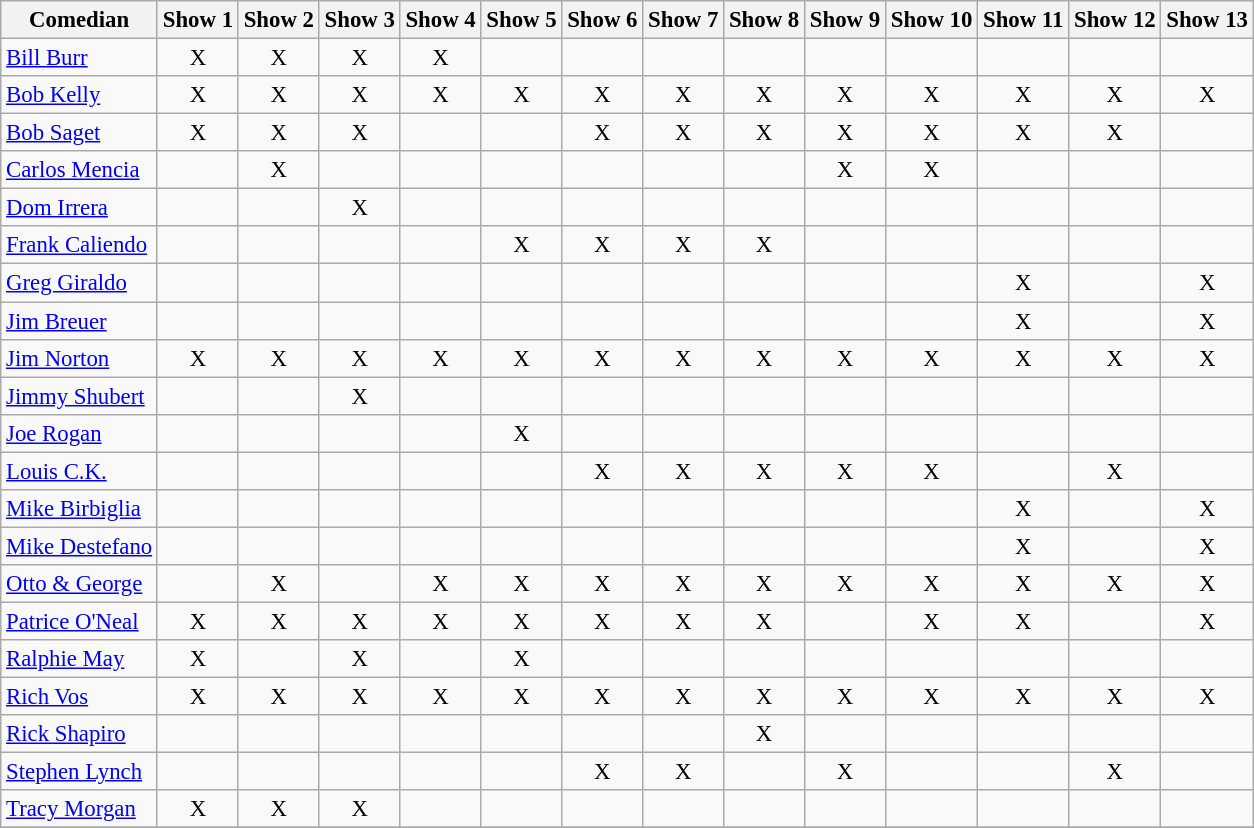<table class="wikitable" style="font-size: 95%;">
<tr>
<th>Comedian</th>
<th>Show 1</th>
<th>Show 2</th>
<th>Show 3</th>
<th>Show 4</th>
<th>Show 5</th>
<th>Show 6</th>
<th>Show 7</th>
<th>Show 8</th>
<th>Show 9</th>
<th>Show 10</th>
<th>Show 11</th>
<th>Show 12</th>
<th>Show 13</th>
</tr>
<tr>
<td rowspan=1><a href='#'>Bill Burr</a></td>
<td align="center">X</td>
<td align="center">X</td>
<td align="center">X</td>
<td align="center">X</td>
<td></td>
<td></td>
<td></td>
<td></td>
<td></td>
<td></td>
<td></td>
<td></td>
<td></td>
</tr>
<tr>
<td rowspan=1><a href='#'>Bob Kelly</a></td>
<td align="center">X</td>
<td align="center">X</td>
<td align="center">X</td>
<td align="center">X</td>
<td align="center">X</td>
<td align="center">X</td>
<td align="center">X</td>
<td align="center">X</td>
<td align="center">X</td>
<td align="center">X</td>
<td align="center">X</td>
<td align="center">X</td>
<td align="center">X</td>
</tr>
<tr>
<td rowspan=1><a href='#'>Bob Saget</a></td>
<td align="center">X</td>
<td align="center">X</td>
<td align="center">X</td>
<td></td>
<td></td>
<td align="center">X</td>
<td align="center">X</td>
<td align="center">X</td>
<td align="center">X</td>
<td align="center">X</td>
<td align="center">X</td>
<td align="center">X</td>
<td></td>
</tr>
<tr>
<td rowspan=1><a href='#'>Carlos Mencia</a></td>
<td></td>
<td align="center">X</td>
<td></td>
<td></td>
<td></td>
<td></td>
<td></td>
<td></td>
<td align="center">X</td>
<td align="center">X</td>
<td></td>
<td></td>
<td></td>
</tr>
<tr>
<td rowspan=1><a href='#'>Dom Irrera</a></td>
<td></td>
<td></td>
<td align="center">X</td>
<td></td>
<td></td>
<td></td>
<td></td>
<td></td>
<td></td>
<td></td>
<td></td>
<td></td>
<td></td>
</tr>
<tr>
<td rowspan=1><a href='#'>Frank Caliendo</a></td>
<td></td>
<td></td>
<td></td>
<td></td>
<td align="center">X</td>
<td align="center">X</td>
<td align="center">X</td>
<td align="center">X</td>
<td></td>
<td></td>
<td></td>
<td></td>
<td></td>
</tr>
<tr>
<td rowspan=1><a href='#'>Greg Giraldo</a></td>
<td></td>
<td></td>
<td></td>
<td></td>
<td></td>
<td></td>
<td></td>
<td></td>
<td></td>
<td></td>
<td align="center">X</td>
<td></td>
<td align="center">X</td>
</tr>
<tr>
<td rowspan=1><a href='#'>Jim Breuer</a></td>
<td></td>
<td></td>
<td></td>
<td></td>
<td></td>
<td></td>
<td></td>
<td></td>
<td></td>
<td></td>
<td align="center">X</td>
<td></td>
<td align="center">X</td>
</tr>
<tr>
<td rowspan=1><a href='#'>Jim Norton</a></td>
<td align="center">X</td>
<td align="center">X</td>
<td align="center">X</td>
<td align="center">X</td>
<td align="center">X</td>
<td align="center">X</td>
<td align="center">X</td>
<td align="center">X</td>
<td align="center">X</td>
<td align="center">X</td>
<td align="center">X</td>
<td align="center">X</td>
<td align="center">X</td>
</tr>
<tr>
<td rowspan=1><a href='#'>Jimmy Shubert</a></td>
<td></td>
<td></td>
<td align="center">X</td>
<td></td>
<td></td>
<td></td>
<td></td>
<td></td>
<td></td>
<td></td>
<td></td>
<td></td>
<td></td>
</tr>
<tr>
<td rowspan=1><a href='#'>Joe Rogan</a></td>
<td></td>
<td></td>
<td></td>
<td></td>
<td align="center">X</td>
<td></td>
<td></td>
<td></td>
<td></td>
<td></td>
<td></td>
<td></td>
<td></td>
</tr>
<tr>
<td rowspan=1><a href='#'>Louis C.K.</a></td>
<td></td>
<td></td>
<td></td>
<td></td>
<td></td>
<td align="center">X</td>
<td align="center">X</td>
<td align="center">X</td>
<td align="center">X</td>
<td align="center">X</td>
<td></td>
<td align="center">X</td>
<td></td>
</tr>
<tr>
<td rowspan=1><a href='#'>Mike Birbiglia</a></td>
<td></td>
<td></td>
<td></td>
<td></td>
<td></td>
<td></td>
<td></td>
<td></td>
<td></td>
<td></td>
<td align="center">X</td>
<td></td>
<td align="center">X</td>
</tr>
<tr>
<td rowspan=1><a href='#'>Mike Destefano</a></td>
<td></td>
<td></td>
<td></td>
<td></td>
<td></td>
<td></td>
<td></td>
<td></td>
<td></td>
<td></td>
<td align="center">X</td>
<td></td>
<td align="center">X</td>
</tr>
<tr>
<td rowspan=1><a href='#'>Otto & George</a></td>
<td></td>
<td align="center">X</td>
<td></td>
<td align="center">X</td>
<td align="center">X</td>
<td align="center">X</td>
<td align="center">X</td>
<td align="center">X</td>
<td align="center">X</td>
<td align="center">X</td>
<td align="center">X</td>
<td align="center">X</td>
<td align="center">X</td>
</tr>
<tr>
<td rowspan=1><a href='#'>Patrice O'Neal</a></td>
<td align="center">X</td>
<td align="center">X</td>
<td align="center">X</td>
<td align="center">X</td>
<td align="center">X</td>
<td align="center">X</td>
<td align="center">X</td>
<td align="center">X</td>
<td></td>
<td align="center">X</td>
<td align="center">X</td>
<td></td>
<td align="center">X</td>
</tr>
<tr>
<td rowspan=1><a href='#'>Ralphie May</a></td>
<td align="center">X</td>
<td></td>
<td align="center">X</td>
<td></td>
<td align="center">X</td>
<td></td>
<td></td>
<td></td>
<td></td>
<td></td>
<td></td>
<td></td>
<td></td>
</tr>
<tr>
<td rowspan=1><a href='#'>Rich Vos</a></td>
<td align="center">X</td>
<td align="center">X</td>
<td align="center">X</td>
<td align="center">X</td>
<td align="center">X</td>
<td align="center">X</td>
<td align="center">X</td>
<td align="center">X</td>
<td align="center">X</td>
<td align="center">X</td>
<td align="center">X</td>
<td align="center">X</td>
<td align="center">X</td>
</tr>
<tr>
<td rowspan=1><a href='#'>Rick Shapiro</a></td>
<td></td>
<td></td>
<td></td>
<td></td>
<td></td>
<td></td>
<td></td>
<td align="center">X</td>
<td></td>
<td></td>
<td></td>
<td></td>
<td></td>
</tr>
<tr>
<td rowspan=1><a href='#'>Stephen Lynch</a></td>
<td></td>
<td></td>
<td></td>
<td></td>
<td></td>
<td align="center">X</td>
<td align="center">X</td>
<td></td>
<td align="center">X</td>
<td></td>
<td></td>
<td align="center">X</td>
<td></td>
</tr>
<tr>
<td rowspan=1><a href='#'>Tracy Morgan</a></td>
<td align="center">X</td>
<td align="center">X</td>
<td align="center">X</td>
<td></td>
<td></td>
<td></td>
<td></td>
<td></td>
<td></td>
<td></td>
<td></td>
<td></td>
<td></td>
</tr>
<tr>
</tr>
</table>
